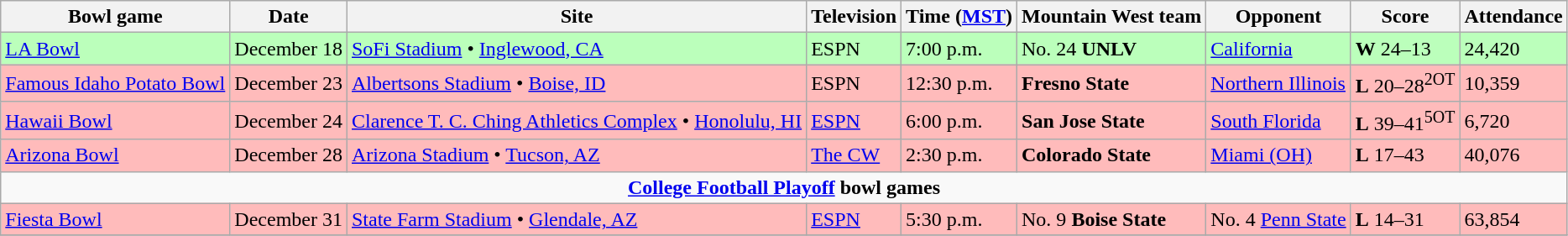<table class="wikitable">
<tr>
<th>Bowl game</th>
<th>Date</th>
<th>Site</th>
<th>Television</th>
<th>Time (<a href='#'>MST</a>)</th>
<th>Mountain West team</th>
<th>Opponent</th>
<th>Score</th>
<th>Attendance</th>
</tr>
<tr style="background:#bfb;">
<td><a href='#'>LA Bowl</a></td>
<td>December 18</td>
<td><a href='#'>SoFi Stadium</a> • <a href='#'>Inglewood, CA</a></td>
<td>ESPN</td>
<td>7:00 p.m.</td>
<td>No. 24 <strong>UNLV</strong></td>
<td><a href='#'>California</a></td>
<td><strong>W</strong> 24–13</td>
<td>24,420</td>
</tr>
<tr style="background:#fbb;">
<td><a href='#'>Famous Idaho Potato Bowl</a></td>
<td>December 23</td>
<td><a href='#'>Albertsons Stadium</a> • <a href='#'>Boise, ID</a></td>
<td>ESPN</td>
<td>12:30 p.m.</td>
<td><strong>Fresno State</strong></td>
<td><a href='#'>Northern Illinois</a></td>
<td><strong>L</strong> 20–28<sup>2OT</sup></td>
<td>10,359</td>
</tr>
<tr style="background:#fbb;">
<td><a href='#'>Hawaii Bowl</a></td>
<td>December 24</td>
<td><a href='#'>Clarence T. C. Ching Athletics Complex</a> • <a href='#'>Honolulu, HI</a></td>
<td><a href='#'>ESPN</a></td>
<td>6:00 p.m.</td>
<td><strong>San Jose State</strong></td>
<td><a href='#'>South Florida</a></td>
<td><strong>L</strong> 39–41<sup>5OT</sup></td>
<td>6,720</td>
</tr>
<tr style="background:#fbb;">
<td><a href='#'>Arizona Bowl</a></td>
<td>December 28</td>
<td><a href='#'>Arizona Stadium</a> • <a href='#'>Tucson, AZ</a></td>
<td><a href='#'>The CW</a></td>
<td>2:30 p.m.</td>
<td><strong>Colorado State</strong></td>
<td><a href='#'>Miami (OH)</a></td>
<td><strong>L</strong> 17–43</td>
<td>40,076</td>
</tr>
<tr>
<td colspan="9" style="text-align:center;"><strong><a href='#'>College Football Playoff</a> bowl games</strong></td>
</tr>
<tr style="background:#fbb;">
<td><a href='#'>Fiesta Bowl</a></td>
<td>December 31</td>
<td><a href='#'>State Farm Stadium</a> • <a href='#'>Glendale, AZ</a></td>
<td><a href='#'>ESPN</a></td>
<td>5:30 p.m.</td>
<td>No. 9 <strong>Boise State</strong></td>
<td>No. 4 <a href='#'>Penn State</a></td>
<td><strong>L</strong> 14–31</td>
<td>63,854</td>
</tr>
<tr>
</tr>
</table>
